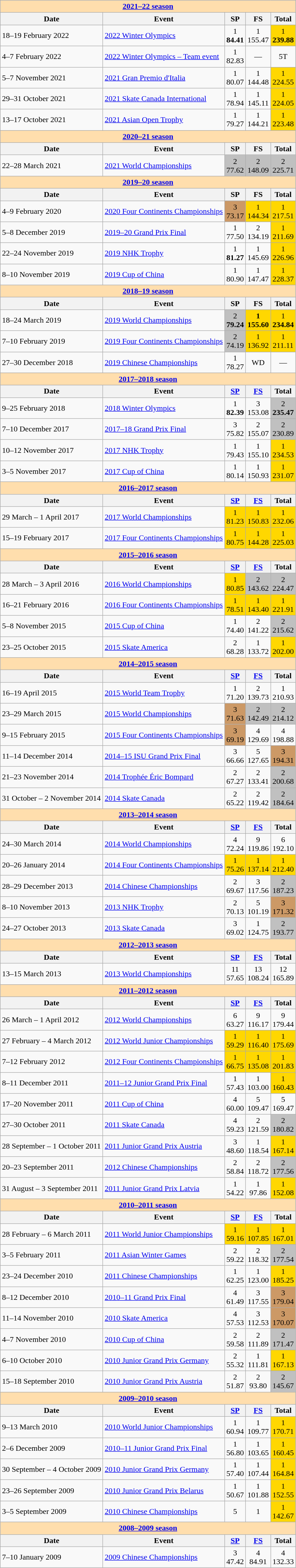<table class="wikitable">
<tr>
<td colspan="5" style="background-color: #ffdead; " align="center"><strong><a href='#'>2021–22 season</a></strong></td>
</tr>
<tr>
<th>Date</th>
<th>Event</th>
<th>SP</th>
<th>FS</th>
<th>Total</th>
</tr>
<tr>
<td>18–19 February 2022</td>
<td><a href='#'>2022 Winter Olympics</a></td>
<td align=center>1 <br> <strong>84.41</strong></td>
<td align=center>1 <br> 155.47</td>
<td align=center bgcolor=gold>1 <br> <strong>239.88</strong></td>
</tr>
<tr>
<td>4–7 February 2022</td>
<td><a href='#'>2022 Winter Olympics – Team event</a></td>
<td align=center>1 <br> 82.83</td>
<td align=center>—</td>
<td align=center>5T</td>
</tr>
<tr>
<td>5–7 November 2021</td>
<td><a href='#'>2021 Gran Premio d'Italia</a></td>
<td align=center>1 <br> 80.07</td>
<td align=center>1 <br> 144.48</td>
<td align=center bgcolor=gold>1 <br> 224.55</td>
</tr>
<tr>
<td>29–31 October 2021</td>
<td><a href='#'>2021 Skate Canada International</a></td>
<td align=center>1 <br> 78.94</td>
<td align=center>1 <br> 145.11</td>
<td align=center bgcolor=gold>1 <br> 224.05</td>
</tr>
<tr>
<td>13–17 October 2021</td>
<td><a href='#'>2021 Asian Open Trophy</a></td>
<td align=center>1 <br> 79.27</td>
<td align=center>1 <br> 144.21</td>
<td align=center bgcolor=gold>1 <br> 223.48</td>
</tr>
<tr>
<td colspan="5" style="background-color: #ffdead; " align="center"><strong><a href='#'>2020–21 season</a></strong></td>
</tr>
<tr>
<th>Date</th>
<th>Event</th>
<th>SP</th>
<th>FS</th>
<th>Total</th>
</tr>
<tr>
<td>22–28 March 2021</td>
<td><a href='#'>2021 World Championships</a></td>
<td align=center bgcolor=silver>2 <br> 77.62</td>
<td align=center bgcolor=silver>2 <br> 148.09</td>
<td align=center bgcolor=silver>2 <br> 225.71</td>
</tr>
<tr>
<td colspan="5" style="background-color: #ffdead; " align="center"><strong><a href='#'>2019–20 season</a></strong></td>
</tr>
<tr>
<th>Date</th>
<th>Event</th>
<th>SP</th>
<th>FS</th>
<th>Total</th>
</tr>
<tr>
<td>4–9 February 2020</td>
<td><a href='#'>2020 Four Continents Championships</a></td>
<td align=center bgcolor=cc9966>3 <br> 73.17</td>
<td align=center bgcolor=gold>1 <br> 144.34</td>
<td align=center bgcolor=gold>1 <br> 217.51</td>
</tr>
<tr>
<td>5–8 December 2019</td>
<td><a href='#'>2019–20 Grand Prix Final</a></td>
<td align=center>1 <br> 77.50</td>
<td align=center>2 <br> 134.19</td>
<td align=center bgcolor=gold>1 <br> 211.69</td>
</tr>
<tr>
<td>22–24 November 2019</td>
<td><a href='#'>2019 NHK Trophy</a></td>
<td align=center>1 <br> <strong>81.27</strong></td>
<td align=center>1 <br> 145.69</td>
<td align=center bgcolor=gold>1 <br> 226.96</td>
</tr>
<tr>
<td>8–10 November 2019</td>
<td><a href='#'>2019 Cup of China</a></td>
<td align=center>1 <br> 80.90</td>
<td align=center>1 <br> 147.47</td>
<td align=center bgcolor=gold>1 <br> 228.37</td>
</tr>
<tr>
<td colspan="5" style="background-color: #ffdead; " align="center"><strong><a href='#'>2018–19 season</a></strong></td>
</tr>
<tr>
<th>Date</th>
<th>Event</th>
<th>SP</th>
<th>FS</th>
<th>Total</th>
</tr>
<tr>
<td>18–24 March 2019</td>
<td><a href='#'>2019 World Championships</a></td>
<td align=center bgcolor=silver>2 <br> <strong>79.24</strong></td>
<td align=center bgcolor=gold><strong>1 <br> 155.60</strong></td>
<td align=center bgcolor=gold>1 <br> <strong>234.84</strong></td>
</tr>
<tr>
<td>7–10 February 2019</td>
<td><a href='#'>2019 Four Continents Championships</a></td>
<td align=center bgcolor=silver>2 <br> 74.19</td>
<td align=center bgcolor=gold>1 <br> 136.92</td>
<td align=center bgcolor=gold>1 <br> 211.11</td>
</tr>
<tr>
<td>27–30 December 2018</td>
<td><a href='#'>2019 Chinese Championships</a></td>
<td align=center>1 <br> 78.27</td>
<td align=center>WD</td>
<td align=center>—</td>
</tr>
<tr>
<td style="background-color: #ffdead;" colspan=5 align=center><strong><a href='#'>2017–2018 season</a></strong></td>
</tr>
<tr>
<th>Date</th>
<th>Event</th>
<th><a href='#'>SP</a></th>
<th><a href='#'>FS</a></th>
<th>Total</th>
</tr>
<tr>
<td>9–25 February 2018</td>
<td><a href='#'>2018 Winter Olympics</a></td>
<td align=center>1 <br> <strong>82.39</strong></td>
<td align=center>3 <br> 153.08</td>
<td align=center bgcolor=silver>2 <br> <strong>235.47</strong></td>
</tr>
<tr>
<td>7–10 December 2017</td>
<td><a href='#'>2017–18 Grand Prix Final</a></td>
<td align=center>3 <br> 75.82</td>
<td align=center>2 <br> 155.07</td>
<td align=center bgcolor=silver>2 <br> 230.89</td>
</tr>
<tr>
<td>10–12 November 2017</td>
<td><a href='#'>2017 NHK Trophy</a></td>
<td align=center>1 <br> 79.43</td>
<td align=center>1 <br> 155.10</td>
<td align=center bgcolor=gold>1 <br> 234.53</td>
</tr>
<tr>
<td>3–5 November 2017</td>
<td><a href='#'>2017 Cup of China</a></td>
<td align=center>1 <br> 80.14</td>
<td align=center>1 <br> 150.93</td>
<td align=center bgcolor=gold>1 <br> 231.07</td>
</tr>
<tr>
<td style="background-color: #ffdead;" colspan=5 align=center><strong><a href='#'>2016–2017 season</a></strong></td>
</tr>
<tr>
<th>Date</th>
<th>Event</th>
<th><a href='#'>SP</a></th>
<th><a href='#'>FS</a></th>
<th>Total</th>
</tr>
<tr>
<td>29 March – 1 April 2017</td>
<td><a href='#'>2017 World Championships</a></td>
<td align=center bgcolor=gold>1 <br> 81.23</td>
<td align=center bgcolor=gold>1 <br> 150.83</td>
<td align=center bgcolor=gold>1 <br> 232.06</td>
</tr>
<tr>
<td>15–19 February 2017</td>
<td><a href='#'>2017 Four Continents Championships</a></td>
<td align=center bgcolor=gold>1 <br> 80.75</td>
<td align=center bgcolor=gold>1 <br> 144.28</td>
<td align=center bgcolor=gold>1 <br> 225.03</td>
</tr>
<tr>
<td style="background-color: #ffdead;" colspan=5 align=center><strong><a href='#'>2015–2016 season</a></strong></td>
</tr>
<tr>
<th>Date</th>
<th>Event</th>
<th><a href='#'>SP</a></th>
<th><a href='#'>FS</a></th>
<th>Total</th>
</tr>
<tr>
<td>28 March – 3 April 2016</td>
<td><a href='#'>2016 World Championships</a></td>
<td align=center bgcolor=gold>1 <br> 80.85</td>
<td align=center bgcolor=silver>2 <br> 143.62</td>
<td align=center bgcolor=silver>2 <br> 224.47</td>
</tr>
<tr>
<td>16–21 February 2016</td>
<td><a href='#'>2016 Four Continents Championships</a></td>
<td align=center bgcolor=gold>1 <br> 78.51</td>
<td align=center bgcolor=gold>1 <br> 143.40</td>
<td align=center bgcolor=gold>1 <br> 221.91</td>
</tr>
<tr>
<td>5–8 November 2015</td>
<td><a href='#'>2015 Cup of China</a></td>
<td align=center>1 <br> 74.40</td>
<td align=center>2 <br> 141.22</td>
<td align=center bgcolor=silver>2 <br> 215.62</td>
</tr>
<tr>
<td>23–25 October 2015</td>
<td><a href='#'>2015 Skate America</a></td>
<td align=center>2 <br> 68.28</td>
<td align=center>1 <br> 133.72</td>
<td align=center bgcolor=gold>1 <br> 202.00</td>
</tr>
<tr>
<td style="background-color: #ffdead;" colspan=5 align=center><strong><a href='#'>2014–2015 season</a></strong></td>
</tr>
<tr>
<th>Date</th>
<th>Event</th>
<th><a href='#'>SP</a></th>
<th><a href='#'>FS</a></th>
<th>Total</th>
</tr>
<tr>
<td>16–19 April 2015</td>
<td><a href='#'>2015 World Team Trophy</a></td>
<td align=center>1 <br> 71.20</td>
<td align=center>2 <br> 139.73</td>
<td align=center>1 <br> 210.93</td>
</tr>
<tr>
<td>23–29 March 2015</td>
<td><a href='#'>2015 World Championships</a></td>
<td align="center" bgcolor="#cc9966">3 <br> 71.63</td>
<td align=center bgcolor=silver>2 <br> 142.49</td>
<td align=center bgcolor=silver>2 <br> 214.12</td>
</tr>
<tr>
<td>9–15 February 2015</td>
<td><a href='#'>2015 Four Continents Championships</a></td>
<td align="center" bgcolor="#cc9966">3 <br> 69.19</td>
<td align=center>4 <br> 129.69</td>
<td align=center>4 <br> 198.88</td>
</tr>
<tr>
<td>11–14 December 2014</td>
<td><a href='#'>2014–15 ISU Grand Prix Final</a></td>
<td align=center>3 <br> 66.66</td>
<td align=center>5 <br> 127.65</td>
<td align="center" bgcolor="#cc9966">3 <br> 194.31</td>
</tr>
<tr>
<td>21–23 November 2014</td>
<td><a href='#'>2014 Trophée Éric Bompard</a></td>
<td align=center>2 <br> 67.27</td>
<td align=center>2 <br> 133.41</td>
<td align=center bgcolor=silver>2 <br> 200.68</td>
</tr>
<tr>
<td>31 October – 2 November 2014</td>
<td><a href='#'>2014 Skate Canada</a></td>
<td align=center>2 <br> 65.22</td>
<td align=center>2 <br> 119.42</td>
<td align=center bgcolor=silver>2 <br> 184.64</td>
</tr>
<tr>
<td style="background-color: #ffdead;" colspan=5 align=center><strong><a href='#'>2013–2014 season</a></strong></td>
</tr>
<tr>
<th>Date</th>
<th>Event</th>
<th><a href='#'>SP</a></th>
<th><a href='#'>FS</a></th>
<th>Total</th>
</tr>
<tr>
<td>24–30 March 2014</td>
<td><a href='#'>2014 World Championships</a></td>
<td align=center>4 <br> 72.24</td>
<td align=center>9 <br> 119.86</td>
<td align=center>6 <br> 192.10</td>
</tr>
<tr>
<td>20–26 January 2014</td>
<td><a href='#'>2014 Four Continents Championships</a></td>
<td align=center bgcolor=gold>1 <br> 75.26</td>
<td align=center bgcolor=gold>1 <br> 137.14</td>
<td align=center bgcolor=gold>1 <br> 212.40</td>
</tr>
<tr>
<td>28–29 December 2013</td>
<td><a href='#'>2014 Chinese Championships</a></td>
<td align=center>2 <br> 69.67</td>
<td align=center>3 <br> 117.56</td>
<td align=center bgcolor=silver>2 <br> 187.23</td>
</tr>
<tr>
<td>8–10 November 2013</td>
<td><a href='#'>2013 NHK Trophy</a></td>
<td align=center>2 <br> 70.13</td>
<td align=center>5 <br> 101.19</td>
<td align="center" bgcolor="#cc9966">3 <br> 171.32</td>
</tr>
<tr>
<td>24–27 October 2013</td>
<td><a href='#'>2013 Skate Canada</a></td>
<td align=center>3 <br> 69.02</td>
<td align=center>1 <br> 124.75</td>
<td align=center bgcolor=silver>2 <br> 193.77</td>
</tr>
<tr>
<td style="background-color: #ffdead;" colspan=5 align=center><strong><a href='#'>2012–2013 season</a></strong></td>
</tr>
<tr>
<th>Date</th>
<th>Event</th>
<th><a href='#'>SP</a></th>
<th><a href='#'>FS</a></th>
<th>Total</th>
</tr>
<tr>
<td>13–15 March 2013</td>
<td><a href='#'>2013 World Championships</a></td>
<td align=center>11 <br> 57.65</td>
<td align=center>13 <br> 108.24</td>
<td align=center>12 <br> 165.89</td>
</tr>
<tr>
<td style="background-color: #ffdead;" colspan=5 align=center><strong><a href='#'>2011–2012 season</a></strong></td>
</tr>
<tr>
<th>Date</th>
<th>Event</th>
<th><a href='#'>SP</a></th>
<th><a href='#'>FS</a></th>
<th>Total</th>
</tr>
<tr>
<td>26 March – 1 April 2012</td>
<td><a href='#'>2012 World Championships</a></td>
<td align=center>6 <br> 63.27</td>
<td align=center>9 <br> 116.17</td>
<td align=center>9 <br> 179.44</td>
</tr>
<tr>
<td>27 February – 4 March 2012</td>
<td><a href='#'>2012 World Junior Championships</a></td>
<td align=center bgcolor=gold>1 <br> 59.29</td>
<td align=center bgcolor=gold>1 <br> 116.40</td>
<td align=center bgcolor=gold>1 <br> 175.69</td>
</tr>
<tr>
<td>7–12 February 2012</td>
<td><a href='#'>2012 Four Continents Championships</a></td>
<td align=center bgcolor=gold>1 <br> 66.75</td>
<td align=center bgcolor=gold>1 <br> 135.08</td>
<td align=center bgcolor=gold>1 <br> 201.83</td>
</tr>
<tr>
<td>8–11 December 2011</td>
<td><a href='#'>2011–12 Junior Grand Prix Final</a></td>
<td align=center>1 <br> 57.43</td>
<td align=center>1 <br> 103.00</td>
<td align=center bgcolor=gold>1 <br> 160.43</td>
</tr>
<tr>
<td>17–20 November 2011</td>
<td><a href='#'>2011 Cup of China</a></td>
<td align=center>4 <br> 60.00</td>
<td align=center>5 <br> 109.47</td>
<td align=center>5 <br> 169.47</td>
</tr>
<tr>
<td>27–30 October 2011</td>
<td><a href='#'>2011 Skate Canada</a></td>
<td align=center>4 <br> 59.23</td>
<td align=center>2 <br> 121.59</td>
<td align=center bgcolor=silver>2 <br> 180.82</td>
</tr>
<tr>
<td>28 September – 1 October 2011</td>
<td><a href='#'>2011 Junior Grand Prix Austria</a></td>
<td align=center>3 <br> 48.60</td>
<td align=center>1 <br> 118.54</td>
<td align=center bgcolor=gold>1 <br> 167.14</td>
</tr>
<tr>
<td>20–23 September 2011</td>
<td><a href='#'>2012 Chinese Championships</a></td>
<td align=center>2 <br> 58.84</td>
<td align=center>2 <br> 118.72</td>
<td align=center bgcolor=silver>2 <br> 177.56</td>
</tr>
<tr>
<td>31 August – 3 September 2011</td>
<td><a href='#'>2011 Junior Grand Prix Latvia</a></td>
<td align=center>1 <br> 54.22</td>
<td align=center>1 <br> 97.86</td>
<td align=center bgcolor=gold>1 <br> 152.08</td>
</tr>
<tr>
<td style="background-color: #ffdead;" colspan=5 align=center><strong><a href='#'>2010–2011 season</a></strong></td>
</tr>
<tr>
<th>Date</th>
<th>Event</th>
<th><a href='#'>SP</a></th>
<th><a href='#'>FS</a></th>
<th>Total</th>
</tr>
<tr>
<td>28 February – 6 March 2011</td>
<td><a href='#'>2011 World Junior Championships</a></td>
<td align=center bgcolor=gold>1 <br> 59.16</td>
<td align=center bgcolor=gold>1 <br> 107.85</td>
<td align=center bgcolor=gold>1 <br> 167.01</td>
</tr>
<tr>
<td>3–5 February 2011</td>
<td><a href='#'>2011 Asian Winter Games</a></td>
<td align=center>2 <br> 59.22</td>
<td align=center>2 <br> 118.32</td>
<td align=center bgcolor=silver>2 <br> 177.54</td>
</tr>
<tr>
<td>23–24 December 2010</td>
<td><a href='#'>2011 Chinese Championships</a></td>
<td align=center>1 <br> 62.25</td>
<td align=center>1 <br> 123.00</td>
<td align=center bgcolor=gold>1 <br> 185.25</td>
</tr>
<tr>
<td>8–12 December 2010</td>
<td><a href='#'>2010–11 Grand Prix Final</a></td>
<td align=center>4 <br> 61.49</td>
<td align=center>3 <br> 117.55</td>
<td align="center" bgcolor="#cc9966">3 <br> 179.04</td>
</tr>
<tr>
<td>11–14 November 2010</td>
<td><a href='#'>2010 Skate America</a></td>
<td align=center>4 <br> 57.53</td>
<td align=center>3 <br> 112.53</td>
<td align="center" bgcolor="#cc9966">3 <br> 170.07</td>
</tr>
<tr>
<td>4–7 November 2010</td>
<td><a href='#'>2010 Cup of China</a></td>
<td align=center>2 <br> 59.58</td>
<td align=center>2 <br> 111.89</td>
<td align=center bgcolor=silver>2 <br> 171.47</td>
</tr>
<tr>
<td>6–10 October 2010</td>
<td><a href='#'>2010 Junior Grand Prix Germany</a></td>
<td align=center>2 <br> 55.32</td>
<td align=center>1 <br> 111.81</td>
<td align=center bgcolor=gold>1 <br> 167.13</td>
</tr>
<tr>
<td>15–18 September 2010</td>
<td><a href='#'>2010 Junior Grand Prix Austria</a></td>
<td align=center>2 <br> 51.87</td>
<td align=center>2 <br> 93.80</td>
<td align=center bgcolor=silver>2 <br> 145.67</td>
</tr>
<tr>
<td style="background-color: #ffdead;" colspan=5 align=center><strong><a href='#'>2009–2010 season</a></strong></td>
</tr>
<tr>
<th>Date</th>
<th>Event</th>
<th><a href='#'>SP</a></th>
<th><a href='#'>FS</a></th>
<th>Total</th>
</tr>
<tr>
<td>9–13 March 2010</td>
<td><a href='#'>2010 World Junior Championships</a></td>
<td align=center>1 <br> 60.94</td>
<td align=center>1 <br> 109.77</td>
<td align=center bgcolor=gold>1 <br> 170.71</td>
</tr>
<tr>
<td>2–6 December 2009</td>
<td><a href='#'>2010–11 Junior Grand Prix Final</a></td>
<td align=center>1 <br> 56.80</td>
<td align=center>1 <br> 103.65</td>
<td align=center bgcolor=gold>1 <br> 160.45</td>
</tr>
<tr>
<td>30 September – 4 October 2009</td>
<td><a href='#'>2010 Junior Grand Prix Germany</a></td>
<td align=center>1 <br> 57.40</td>
<td align=center>1 <br> 107.44</td>
<td align=center bgcolor=gold>1 <br> 164.84</td>
</tr>
<tr>
<td>23–26 September 2009</td>
<td><a href='#'>2010 Junior Grand Prix Belarus</a></td>
<td align=center>1 <br> 50.67</td>
<td align=center>1 <br> 101.88</td>
<td align=center bgcolor=gold>1 <br> 152.55</td>
</tr>
<tr>
<td>3–5 September 2009</td>
<td><a href='#'>2010 Chinese Championships</a></td>
<td align=center>5 <br></td>
<td align=center>1 <br></td>
<td align=center bgcolor=gold>1 <br> 142.67</td>
</tr>
<tr>
<td style="background-color: #ffdead;" colspan=5 align=center><strong><a href='#'>2008–2009 season</a></strong></td>
</tr>
<tr>
<th>Date</th>
<th>Event</th>
<th><a href='#'>SP</a></th>
<th><a href='#'>FS</a></th>
<th>Total</th>
</tr>
<tr>
<td>7–10 January 2009</td>
<td><a href='#'>2009 Chinese Championships</a></td>
<td align=center>3 <br> 47.42</td>
<td align=center>4 <br> 84.91</td>
<td align=center>4 <br> 132.33</td>
</tr>
</table>
